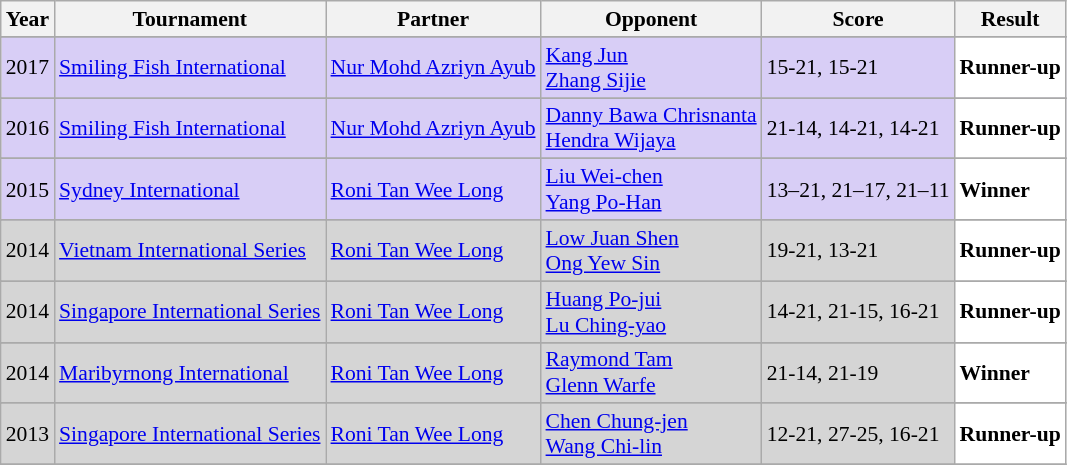<table class="sortable wikitable" style="font-size: 90%;">
<tr>
<th>Year</th>
<th>Tournament</th>
<th>Partner</th>
<th>Opponent</th>
<th>Score</th>
<th>Result</th>
</tr>
<tr>
</tr>
<tr style="background:#D8CEF6">
<td align="center">2017</td>
<td align="left"><a href='#'>Smiling Fish International</a></td>
<td align="left"> <a href='#'>Nur Mohd Azriyn Ayub</a></td>
<td align="left"> <a href='#'>Kang Jun</a> <br>  <a href='#'>Zhang Sijie</a></td>
<td align="left">15-21, 15-21</td>
<td style="text-align:left; background:white"> <strong>Runner-up</strong></td>
</tr>
<tr>
</tr>
<tr style="background:#D8CEF6">
<td align="center">2016</td>
<td align="left"><a href='#'>Smiling Fish International</a></td>
<td align="left"> <a href='#'>Nur Mohd Azriyn Ayub</a></td>
<td align="left"> <a href='#'>Danny Bawa Chrisnanta</a> <br>  <a href='#'>Hendra Wijaya</a></td>
<td align="left">21-14, 14-21, 14-21</td>
<td style="text-align:left; background:white"> <strong>Runner-up</strong></td>
</tr>
<tr>
</tr>
<tr style="background:#D8CEF6">
<td align="center">2015</td>
<td align="left"><a href='#'>Sydney International</a></td>
<td align="left"> <a href='#'>Roni Tan Wee Long</a></td>
<td align="left"> <a href='#'>Liu Wei-chen</a> <br>  <a href='#'>Yang Po-Han</a></td>
<td align="left">13–21, 21–17, 21–11</td>
<td style="text-align:left; background:white"> <strong>Winner</strong></td>
</tr>
<tr>
</tr>
<tr style="background:#D5D5D5">
<td align="center">2014</td>
<td align="left"><a href='#'>Vietnam International Series</a></td>
<td align="left"> <a href='#'>Roni Tan Wee Long</a></td>
<td align="left"> <a href='#'>Low Juan Shen</a> <br>  <a href='#'>Ong Yew Sin</a></td>
<td align="left">19-21, 13-21</td>
<td style="text-align:left; background:white"> <strong>Runner-up</strong></td>
</tr>
<tr>
</tr>
<tr style="background:#D5D5D5">
<td align="center">2014</td>
<td align="left"><a href='#'>Singapore International Series</a></td>
<td align="left"> <a href='#'>Roni Tan Wee Long</a></td>
<td align="left"> <a href='#'>Huang Po-jui</a> <br>  <a href='#'>Lu Ching-yao</a></td>
<td align="left">14-21, 21-15, 16-21</td>
<td style="text-align:left; background:white"> <strong>Runner-up</strong></td>
</tr>
<tr>
</tr>
<tr style="background:#D5D5D5">
<td align="center">2014</td>
<td align="left"><a href='#'>Maribyrnong International</a></td>
<td align="left"> <a href='#'>Roni Tan Wee Long</a></td>
<td align="left"> <a href='#'>Raymond Tam</a> <br>  <a href='#'>Glenn Warfe</a></td>
<td align="left">21-14, 21-19</td>
<td style="text-align:left; background:white"> <strong>Winner</strong></td>
</tr>
<tr>
</tr>
<tr style="background:#D5D5D5">
<td align="center">2013</td>
<td align="left"><a href='#'>Singapore International Series</a></td>
<td align="left"> <a href='#'>Roni Tan Wee Long</a></td>
<td align="left"> <a href='#'>Chen Chung-jen</a> <br>  <a href='#'>Wang Chi-lin</a></td>
<td align="left">12-21, 27-25, 16-21</td>
<td style="text-align:left; background:white"> <strong>Runner-up</strong></td>
</tr>
<tr>
</tr>
</table>
